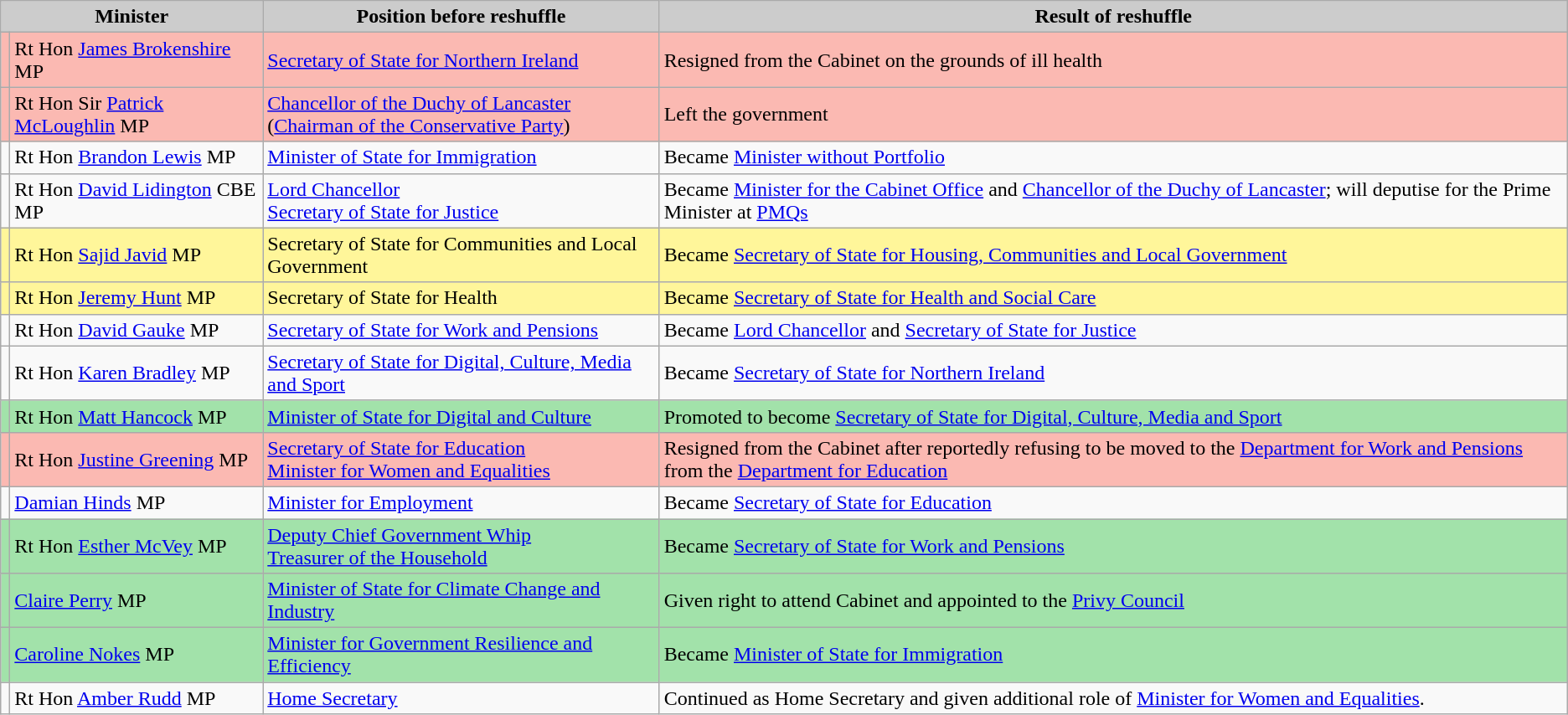<table class="wikitable">
<tr>
<th scope="col" style="background:#ccc;" colspan=2>Minister</th>
<th scope="col" style="background:#ccc;">Position before reshuffle</th>
<th scope="col" style="background:#ccc;">Result of reshuffle</th>
</tr>
<tr style="background:#FBB9B2;" colspan="4" |>
<td></td>
<td>Rt Hon <a href='#'>James Brokenshire</a> MP</td>
<td><a href='#'>Secretary of State for Northern Ireland</a></td>
<td>Resigned from the Cabinet on the grounds of ill health</td>
</tr>
<tr style="background:#FBB9B2;" colspan="4" |>
<td></td>
<td>Rt Hon Sir <a href='#'>Patrick McLoughlin</a> MP</td>
<td><a href='#'>Chancellor of the Duchy of Lancaster</a><br>(<a href='#'>Chairman of the Conservative Party</a>)</td>
<td>Left the government</td>
</tr>
<tr>
<td></td>
<td>Rt Hon <a href='#'>Brandon Lewis</a> MP</td>
<td><a href='#'>Minister of State for Immigration</a></td>
<td>Became <a href='#'>Minister without Portfolio</a></td>
</tr>
<tr>
<td></td>
<td>Rt Hon <a href='#'>David Lidington</a> CBE MP</td>
<td><a href='#'>Lord Chancellor</a><br><a href='#'>Secretary of State for Justice</a></td>
<td>Became <a href='#'>Minister for the Cabinet Office</a> and <a href='#'>Chancellor of the Duchy of Lancaster</a>; will deputise for the Prime Minister at <a href='#'>PMQs</a></td>
</tr>
<tr style="background:#FFF69A;" colspan="4" |>
<td></td>
<td>Rt Hon <a href='#'>Sajid Javid</a> MP</td>
<td>Secretary of State for Communities and Local Government</td>
<td>Became <a href='#'>Secretary of State for Housing, Communities and Local Government</a></td>
</tr>
<tr style="background:#FFF69A;" colspan="4" |>
<td></td>
<td>Rt Hon <a href='#'>Jeremy Hunt</a> MP</td>
<td>Secretary of State for Health</td>
<td>Became <a href='#'>Secretary of State for Health and Social Care</a></td>
</tr>
<tr>
<td></td>
<td>Rt Hon <a href='#'>David Gauke</a> MP</td>
<td><a href='#'>Secretary of State for Work and Pensions</a></td>
<td>Became <a href='#'>Lord Chancellor</a> and <a href='#'>Secretary of State for Justice</a></td>
</tr>
<tr>
<td></td>
<td>Rt Hon <a href='#'>Karen Bradley</a> MP</td>
<td><a href='#'>Secretary of State for Digital, Culture, Media and Sport</a></td>
<td>Became <a href='#'>Secretary of State for Northern Ireland</a></td>
</tr>
<tr style="background:#A2E2AA;" colspan="4" |>
<td></td>
<td>Rt Hon <a href='#'>Matt Hancock</a> MP</td>
<td><a href='#'>Minister of State for Digital and Culture</a></td>
<td>Promoted to become <a href='#'>Secretary of State for Digital, Culture, Media and Sport</a></td>
</tr>
<tr style="background:#FBB9B2;" colspan="4" |>
<td></td>
<td>Rt Hon <a href='#'>Justine Greening</a> MP</td>
<td><a href='#'>Secretary of State for Education</a><br><a href='#'>Minister for Women and Equalities</a></td>
<td>Resigned from the Cabinet after reportedly refusing to be moved to the <a href='#'>Department for Work and Pensions</a> from the <a href='#'>Department for Education</a></td>
</tr>
<tr>
<td></td>
<td><a href='#'>Damian Hinds</a> MP</td>
<td><a href='#'>Minister for Employment</a></td>
<td>Became <a href='#'>Secretary of State for Education</a></td>
</tr>
<tr style="background:#A2E2AA;" colspan="4" |>
<td></td>
<td>Rt Hon <a href='#'>Esther McVey</a> MP</td>
<td><a href='#'>Deputy Chief Government Whip</a><br><a href='#'>Treasurer of the Household</a></td>
<td>Became <a href='#'>Secretary of State for Work and Pensions</a></td>
</tr>
<tr style="background:#A2E2AA;" colspan="4" |>
<td></td>
<td><a href='#'>Claire Perry</a> MP</td>
<td><a href='#'>Minister of State for Climate Change and Industry</a></td>
<td>Given right to attend Cabinet and appointed to the <a href='#'>Privy Council</a></td>
</tr>
<tr style="background:#A2E2AA;" colspan="4" |>
<td></td>
<td><a href='#'>Caroline Nokes</a> MP</td>
<td><a href='#'>Minister for Government Resilience and Efficiency</a></td>
<td>Became <a href='#'>Minister of State for Immigration</a></td>
</tr>
<tr>
<td></td>
<td>Rt Hon <a href='#'>Amber Rudd</a> MP</td>
<td><a href='#'>Home Secretary</a></td>
<td>Continued as Home Secretary and given additional role of <a href='#'>Minister for Women and Equalities</a>.</td>
</tr>
</table>
